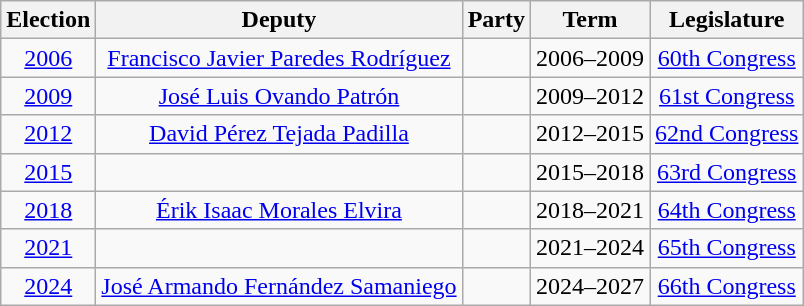<table class="wikitable sortable" style="text-align: center">
<tr>
<th>Election</th>
<th class="unsortable">Deputy</th>
<th class="unsortable">Party</th>
<th class="unsortable">Term</th>
<th class="unsortable">Legislature</th>
</tr>
<tr>
<td><a href='#'>2006</a></td>
<td><a href='#'>Francisco Javier Paredes Rodríguez</a></td>
<td></td>
<td>2006–2009</td>
<td><a href='#'>60th Congress</a></td>
</tr>
<tr>
<td><a href='#'>2009</a></td>
<td><a href='#'>José Luis Ovando Patrón</a></td>
<td></td>
<td>2009–2012</td>
<td><a href='#'>61st Congress</a></td>
</tr>
<tr>
<td><a href='#'>2012</a></td>
<td><a href='#'>David Pérez Tejada Padilla</a></td>
<td></td>
<td>2012–2015</td>
<td><a href='#'>62nd Congress</a></td>
</tr>
<tr>
<td><a href='#'>2015</a></td>
<td></td>
<td></td>
<td>2015–2018</td>
<td><a href='#'>63rd Congress</a></td>
</tr>
<tr>
<td><a href='#'>2018</a></td>
<td><a href='#'>Érik Isaac Morales Elvira</a></td>
<td></td>
<td>2018–2021</td>
<td><a href='#'>64th Congress</a></td>
</tr>
<tr>
<td><a href='#'>2021</a></td>
<td></td>
<td> </td>
<td>2021–2024</td>
<td><a href='#'>65th Congress</a></td>
</tr>
<tr>
<td><a href='#'>2024</a></td>
<td><a href='#'>José Armando Fernández Samaniego</a></td>
<td></td>
<td>2024–2027</td>
<td><a href='#'>66th Congress</a></td>
</tr>
</table>
